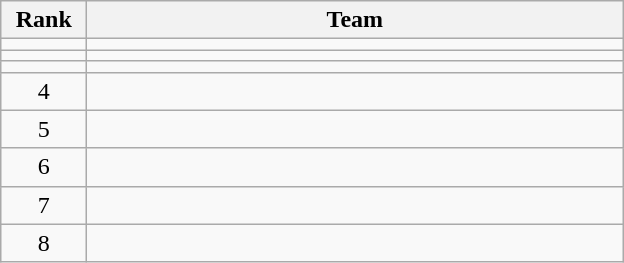<table class="wikitable" style="text-align: center;">
<tr>
<th width=50>Rank</th>
<th width=350>Team</th>
</tr>
<tr>
<td></td>
<td align="left"></td>
</tr>
<tr>
<td></td>
<td align="left"></td>
</tr>
<tr>
<td></td>
<td align="left"></td>
</tr>
<tr>
<td>4</td>
<td align="left"></td>
</tr>
<tr>
<td>5</td>
<td align="left"></td>
</tr>
<tr>
<td>6</td>
<td align="left"></td>
</tr>
<tr>
<td>7</td>
<td align="left"></td>
</tr>
<tr>
<td>8</td>
<td align="left"></td>
</tr>
</table>
